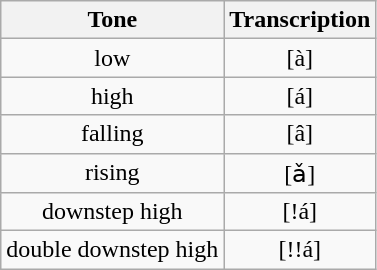<table class="wikitable" style="text-align:center">
<tr>
<th>Tone</th>
<th>Transcription</th>
</tr>
<tr>
<td>low</td>
<td>[à]</td>
</tr>
<tr>
<td>high</td>
<td>[á]</td>
</tr>
<tr>
<td>falling</td>
<td>[â]</td>
</tr>
<tr>
<td>rising</td>
<td>[ǎ]</td>
</tr>
<tr>
<td>downstep high</td>
<td>[!á]</td>
</tr>
<tr>
<td>double downstep high</td>
<td>[!!á]</td>
</tr>
</table>
